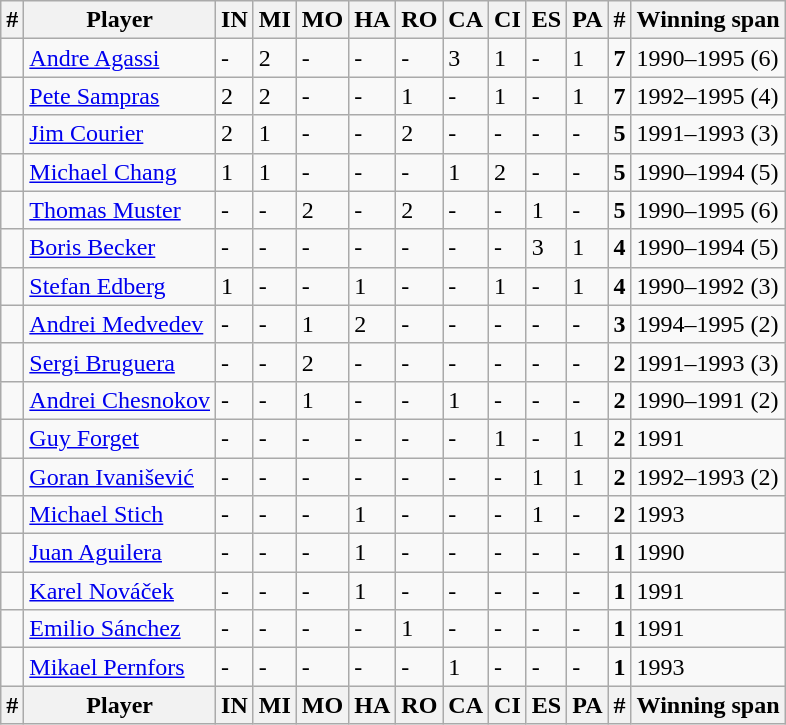<table class="sortable wikitable">
<tr>
<th>#</th>
<th>Player</th>
<th>IN</th>
<th>MI</th>
<th>MO</th>
<th>HA</th>
<th>RO</th>
<th>CA</th>
<th>CI</th>
<th>ES</th>
<th>PA</th>
<th>#</th>
<th>Winning span</th>
</tr>
<tr>
<td></td>
<td> <a href='#'>Andre Agassi</a></td>
<td>-</td>
<td>2</td>
<td>-</td>
<td>-</td>
<td>-</td>
<td>3</td>
<td>1</td>
<td>-</td>
<td>1</td>
<td><strong>7</strong></td>
<td>1990–1995 (6)</td>
</tr>
<tr>
<td></td>
<td> <a href='#'>Pete Sampras</a></td>
<td>2</td>
<td>2</td>
<td>-</td>
<td>-</td>
<td>1</td>
<td>-</td>
<td>1</td>
<td>-</td>
<td>1</td>
<td><strong>7</strong></td>
<td>1992–1995 (4)</td>
</tr>
<tr>
<td></td>
<td> <a href='#'>Jim Courier</a></td>
<td>2</td>
<td>1</td>
<td>-</td>
<td>-</td>
<td>2</td>
<td>-</td>
<td>-</td>
<td>-</td>
<td>-</td>
<td><strong>5</strong></td>
<td>1991–1993 (3)</td>
</tr>
<tr>
<td></td>
<td> <a href='#'>Michael Chang</a></td>
<td>1</td>
<td>1</td>
<td>-</td>
<td>-</td>
<td>-</td>
<td>1</td>
<td>2</td>
<td>-</td>
<td>-</td>
<td><strong>5</strong></td>
<td>1990–1994 (5)</td>
</tr>
<tr>
<td></td>
<td> <a href='#'>Thomas Muster</a></td>
<td>-</td>
<td>-</td>
<td>2</td>
<td>-</td>
<td>2</td>
<td>-</td>
<td>-</td>
<td>1</td>
<td>-</td>
<td><strong>5</strong></td>
<td>1990–1995 (6)</td>
</tr>
<tr>
<td></td>
<td> <a href='#'>Boris Becker</a></td>
<td>-</td>
<td>-</td>
<td>-</td>
<td>-</td>
<td>-</td>
<td>-</td>
<td>-</td>
<td>3</td>
<td>1</td>
<td><strong>4</strong></td>
<td>1990–1994 (5)</td>
</tr>
<tr>
<td></td>
<td> <a href='#'>Stefan Edberg</a></td>
<td>1</td>
<td>-</td>
<td>-</td>
<td>1</td>
<td>-</td>
<td>-</td>
<td>1</td>
<td>-</td>
<td>1</td>
<td><strong>4</strong></td>
<td>1990–1992 (3)</td>
</tr>
<tr>
<td></td>
<td> <a href='#'>Andrei Medvedev</a></td>
<td>-</td>
<td>-</td>
<td>1</td>
<td>2</td>
<td>-</td>
<td>-</td>
<td>-</td>
<td>-</td>
<td>-</td>
<td><strong>3</strong></td>
<td>1994–1995 (2)</td>
</tr>
<tr>
<td></td>
<td> <a href='#'>Sergi Bruguera</a></td>
<td>-</td>
<td>-</td>
<td>2</td>
<td>-</td>
<td>-</td>
<td>-</td>
<td>-</td>
<td>-</td>
<td>-</td>
<td><strong>2</strong></td>
<td>1991–1993 (3)</td>
</tr>
<tr>
<td></td>
<td> <a href='#'>Andrei Chesnokov</a></td>
<td>-</td>
<td>-</td>
<td>1</td>
<td>-</td>
<td>-</td>
<td>1</td>
<td>-</td>
<td>-</td>
<td>-</td>
<td><strong>2</strong></td>
<td>1990–1991 (2)</td>
</tr>
<tr>
<td></td>
<td> <a href='#'>Guy Forget</a></td>
<td>-</td>
<td>-</td>
<td>-</td>
<td>-</td>
<td>-</td>
<td>-</td>
<td>1</td>
<td>-</td>
<td>1</td>
<td><strong>2</strong></td>
<td>1991</td>
</tr>
<tr>
<td></td>
<td> <a href='#'>Goran Ivanišević</a></td>
<td>-</td>
<td>-</td>
<td>-</td>
<td>-</td>
<td>-</td>
<td>-</td>
<td>-</td>
<td>1</td>
<td>1</td>
<td><strong>2</strong></td>
<td>1992–1993 (2)</td>
</tr>
<tr>
<td></td>
<td> <a href='#'>Michael Stich</a></td>
<td>-</td>
<td>-</td>
<td>-</td>
<td>1</td>
<td>-</td>
<td>-</td>
<td>-</td>
<td>1</td>
<td>-</td>
<td><strong>2</strong></td>
<td>1993</td>
</tr>
<tr>
<td></td>
<td> <a href='#'>Juan Aguilera</a></td>
<td>-</td>
<td>-</td>
<td>-</td>
<td>1</td>
<td>-</td>
<td>-</td>
<td>-</td>
<td>-</td>
<td>-</td>
<td><strong>1</strong></td>
<td>1990</td>
</tr>
<tr>
<td></td>
<td> <a href='#'>Karel Nováček</a></td>
<td>-</td>
<td>-</td>
<td>-</td>
<td>1</td>
<td>-</td>
<td>-</td>
<td>-</td>
<td>-</td>
<td>-</td>
<td><strong>1</strong></td>
<td>1991</td>
</tr>
<tr>
<td></td>
<td> <a href='#'>Emilio Sánchez</a></td>
<td>-</td>
<td>-</td>
<td>-</td>
<td>-</td>
<td>1</td>
<td>-</td>
<td>-</td>
<td>-</td>
<td>-</td>
<td><strong>1</strong></td>
<td>1991</td>
</tr>
<tr>
<td></td>
<td> <a href='#'>Mikael Pernfors</a></td>
<td>-</td>
<td>-</td>
<td>-</td>
<td>-</td>
<td>-</td>
<td>1</td>
<td>-</td>
<td>-</td>
<td>-</td>
<td><strong>1</strong></td>
<td>1993</td>
</tr>
<tr>
<th>#</th>
<th>Player</th>
<th>IN</th>
<th>MI</th>
<th>MO</th>
<th>HA</th>
<th>RO</th>
<th>CA</th>
<th>CI</th>
<th>ES</th>
<th>PA</th>
<th>#</th>
<th>Winning span</th>
</tr>
</table>
